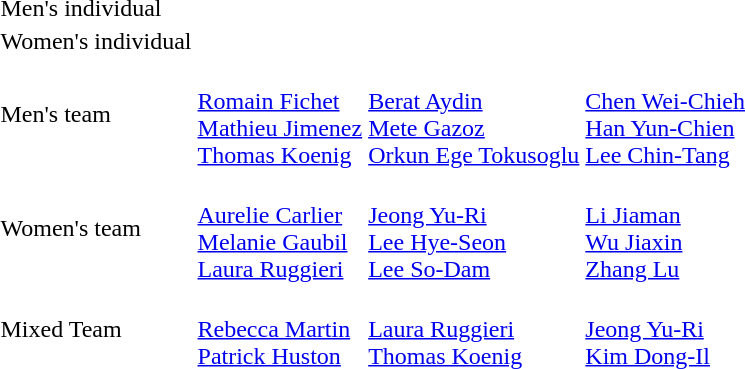<table>
<tr>
<td>Men's individual</td>
<td></td>
<td></td>
<td></td>
</tr>
<tr>
<td>Women's individual</td>
<td></td>
<td></td>
<td></td>
</tr>
<tr>
<td>Men's team</td>
<td><br><a href='#'>Romain Fichet</a><br><a href='#'>Mathieu Jimenez</a><br><a href='#'>Thomas Koenig</a></td>
<td><br><a href='#'>Berat Aydin</a><br><a href='#'>Mete Gazoz</a><br><a href='#'>Orkun Ege Tokusoglu</a></td>
<td><br><a href='#'>Chen Wei-Chieh</a><br><a href='#'>Han Yun-Chien</a><br><a href='#'>Lee Chin-Tang</a></td>
</tr>
<tr>
<td>Women's team</td>
<td><br><a href='#'>Aurelie Carlier</a><br><a href='#'>Melanie Gaubil</a><br><a href='#'>Laura Ruggieri</a></td>
<td><br><a href='#'>Jeong Yu-Ri</a><br><a href='#'>Lee Hye-Seon</a><br><a href='#'>Lee So-Dam</a></td>
<td><br><a href='#'>Li Jiaman</a><br><a href='#'>Wu Jiaxin</a><br><a href='#'>Zhang Lu</a></td>
</tr>
<tr>
<td>Mixed Team</td>
<td><br><a href='#'>Rebecca Martin</a><br><a href='#'>Patrick Huston</a></td>
<td><br><a href='#'>Laura Ruggieri</a><br><a href='#'>Thomas Koenig</a></td>
<td><br><a href='#'>Jeong Yu-Ri</a><br><a href='#'>Kim Dong-Il</a></td>
</tr>
</table>
